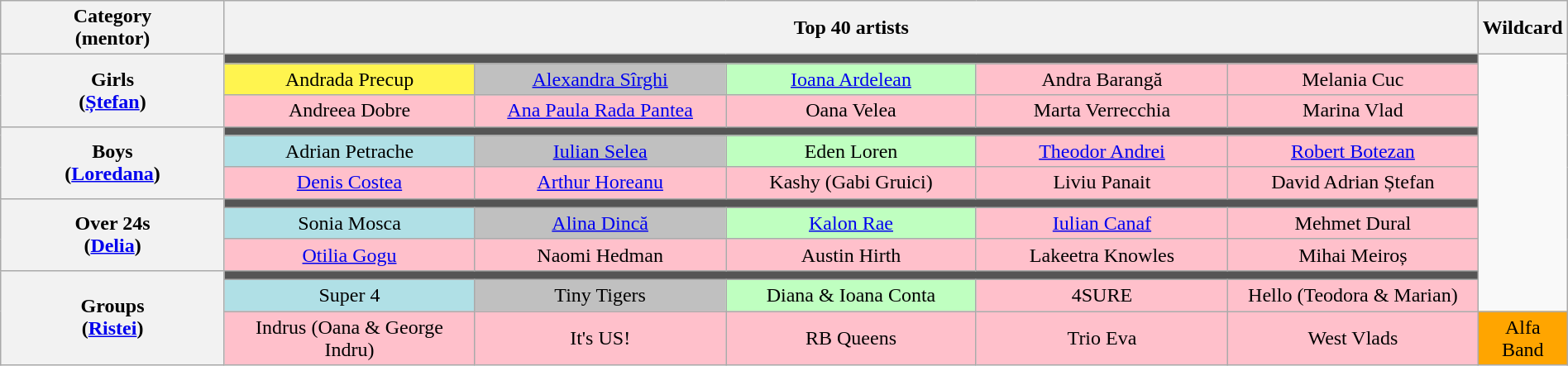<table class="wikitable" style="text-align:center; width:100%;">
<tr>
<th style="width:15%;">Category<br>(mentor)</th>
<th style="width:85%"  colspan="5">Top 40 artists</th>
<th>Wildcard</th>
</tr>
<tr>
<th rowspan="3" scope="row">Girls <br>(<a href='#'>Ștefan</a>)</th>
<td colspan="5" style="background:#555;"></td>
</tr>
<tr>
<td style="background:#FFF44F;">Andrada Precup</td>
<td style="background:silver;"><a href='#'>Alexandra Sîrghi</a></td>
<td width="17%" style="background:#BFFFC0;"><a href='#'>Ioana Ardelean</a></td>
<td width="17%" style="background:pink;">Andra Barangă</td>
<td width="17%" style="background:pink;">Melania Cuc</td>
</tr>
<tr>
<td width="17%" style="background:pink;">Andreea Dobre</td>
<td width="17%" style="background:pink;"><a href='#'>Ana Paula Rada Pantea</a></td>
<td style="background:pink;">Oana Velea</td>
<td style="background:pink;">Marta Verrecchia</td>
<td style="background:pink;">Marina Vlad</td>
</tr>
<tr>
<th rowspan="3" scope="row">Boys<br>(<a href='#'>Loredana</a>)</th>
<td colspan="5" style="background:#555;"></td>
</tr>
<tr>
<td style="background:#B0E0E6;">Adrian Petrache</td>
<td style="background:silver;"><a href='#'>Iulian Selea</a></td>
<td style="background:#BFFFC0;">Eden Loren</td>
<td style="background:pink;"><a href='#'>Theodor Andrei</a></td>
<td style="background:pink;"><a href='#'>Robert Botezan</a></td>
</tr>
<tr>
<td style="background:pink;"><a href='#'>Denis Costea</a></td>
<td style="background:pink;"><a href='#'>Arthur Horeanu</a></td>
<td style="background:pink;">Kashy (Gabi Gruici)</td>
<td style="background:pink;">Liviu Panait</td>
<td style="background:pink;">David Adrian Ștefan</td>
</tr>
<tr>
<th rowspan="3" scope="row">Over 24s <br>(<a href='#'>Delia</a>)</th>
<td colspan="5" style="background:#555;"></td>
</tr>
<tr>
<td style="background:#B0E0E6;">Sonia Mosca</td>
<td style="background:silver;"><a href='#'>Alina Dincă</a></td>
<td style="background:#BFFFC0;"><a href='#'>Kalon Rae</a></td>
<td style="background:pink;"><a href='#'>Iulian Canaf</a></td>
<td style="background:pink;">Mehmet Dural</td>
</tr>
<tr>
<td style="background:pink;"><a href='#'>Otilia Gogu</a></td>
<td style="background:pink;">Naomi Hedman</td>
<td style="background:pink;">Austin Hirth</td>
<td style="background:pink;">Lakeetra Knowles</td>
<td style="background:pink;">Mihai Meiroș</td>
</tr>
<tr>
<th rowspan="3" scope="row">Groups <br>(<a href='#'>Ristei</a>)</th>
<td colspan="5" style="background:#555;"></td>
</tr>
<tr>
<td style="background:#B0E0E6;">Super 4</td>
<td style="background:silver;">Tiny Tigers</td>
<td style="background:#BFFFC0;">Diana & Ioana Conta</td>
<td style="background:pink;">4SURE</td>
<td style="background:pink;">Hello (Teodora & Marian)</td>
</tr>
<tr>
<td style="background:pink;">Indrus (Oana & George Indru)</td>
<td style="background:pink;">It's US!</td>
<td style="background:pink;">RB Queens</td>
<td style="background:pink;">Trio Eva</td>
<td style="background:pink;">West Vlads</td>
<td style="background:orange;">Alfa Band</td>
</tr>
</table>
